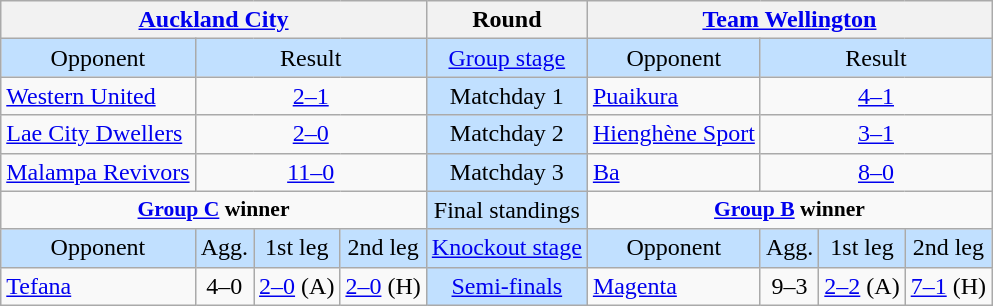<table class="wikitable" style="text-align:center">
<tr>
<th colspan=4> <a href='#'>Auckland City</a></th>
<th>Round</th>
<th colspan=4> <a href='#'>Team Wellington</a></th>
</tr>
<tr bgcolor=#c1e0ff>
<td>Opponent</td>
<td colspan=3>Result</td>
<td><a href='#'>Group stage</a></td>
<td>Opponent</td>
<td colspan=3>Result</td>
</tr>
<tr>
<td align=left> <a href='#'>Western United</a></td>
<td colspan=3><a href='#'>2–1</a></td>
<td bgcolor=#c1e0ff>Matchday 1</td>
<td align=left> <a href='#'>Puaikura</a></td>
<td colspan=3><a href='#'>4–1</a></td>
</tr>
<tr>
<td align=left> <a href='#'>Lae City Dwellers</a></td>
<td colspan=3><a href='#'>2–0</a></td>
<td bgcolor=#c1e0ff>Matchday 2</td>
<td align=left> <a href='#'>Hienghène Sport</a></td>
<td colspan=3><a href='#'>3–1</a></td>
</tr>
<tr>
<td align=left> <a href='#'>Malampa Revivors</a></td>
<td colspan=3><a href='#'>11–0</a></td>
<td bgcolor=#c1e0ff>Matchday 3</td>
<td align=left> <a href='#'>Ba</a></td>
<td colspan=3><a href='#'>8–0</a></td>
</tr>
<tr>
<td colspan=4 align=center valign=top style="font-size:90%"><strong><a href='#'>Group C</a> winner</strong><br></td>
<td bgcolor=#c1e0ff>Final standings</td>
<td colspan=4 align=center valign=top style="font-size:90%"><strong><a href='#'>Group B</a> winner</strong><br></td>
</tr>
<tr bgcolor=#c1e0ff>
<td>Opponent</td>
<td>Agg.</td>
<td>1st leg</td>
<td>2nd leg</td>
<td><a href='#'>Knockout stage</a></td>
<td>Opponent</td>
<td>Agg.</td>
<td>1st leg</td>
<td>2nd leg</td>
</tr>
<tr>
<td align=left> <a href='#'>Tefana</a></td>
<td>4–0</td>
<td><a href='#'>2–0</a> (A)</td>
<td><a href='#'>2–0</a> (H)</td>
<td bgcolor=#c1e0ff><a href='#'>Semi-finals</a></td>
<td align=left> <a href='#'>Magenta</a></td>
<td>9–3</td>
<td><a href='#'>2–2</a> (A)</td>
<td><a href='#'>7–1</a> (H)</td>
</tr>
</table>
